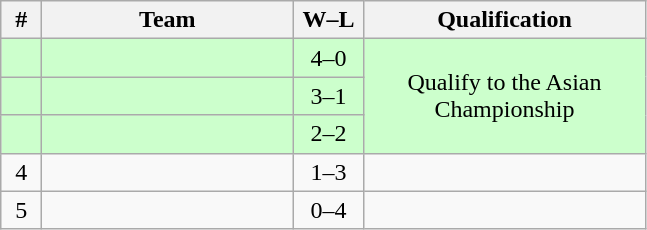<table class=wikitable style="text-align:center;">
<tr>
<th width=20px>#</th>
<th width=160px>Team</th>
<th width=40px>W–L</th>
<th width=180px>Qualification</th>
</tr>
<tr bgcolor=#CCFFCC>
<td></td>
<td align=left></td>
<td>4–0</td>
<td rowspan=3>Qualify to the Asian Championship</td>
</tr>
<tr bgcolor=#CCFFCC>
<td></td>
<td align=left></td>
<td>3–1</td>
</tr>
<tr bgcolor=#CCFFCC>
<td></td>
<td align=left></td>
<td>2–2</td>
</tr>
<tr>
<td>4</td>
<td align=left></td>
<td>1–3</td>
<td></td>
</tr>
<tr>
<td>5</td>
<td align=left></td>
<td>0–4</td>
<td></td>
</tr>
</table>
